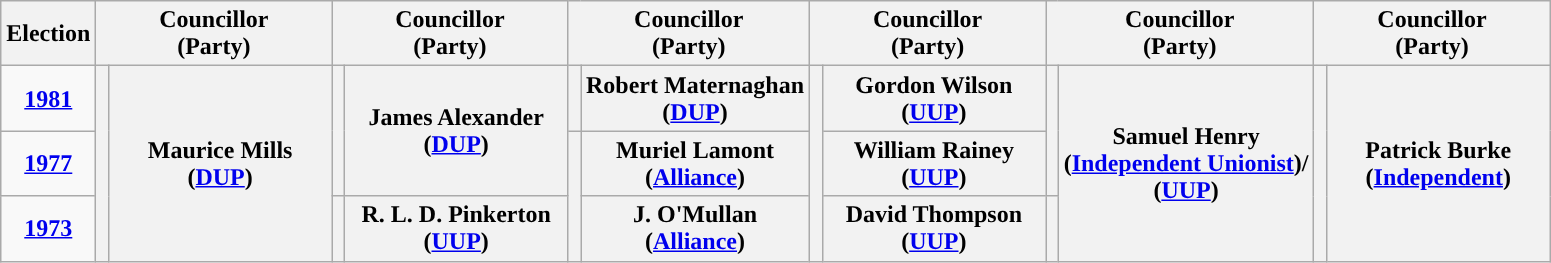<table class="wikitable" style="text-align:center">
<tr>
<th scope="col" width="50">Election</th>
<th scope="col" width="150" colspan = "2">Councillor<br> (Party)</th>
<th scope="col" width="150" colspan = "2">Councillor<br> (Party)</th>
<th scope="col" width="150" colspan = "2">Councillor<br> (Party)</th>
<th scope="col" width="150" colspan = "2">Councillor<br> (Party)</th>
<th scope="col" width="150" colspan = "2">Councillor<br> (Party)</th>
<th scope="col" width="150" colspan = "2">Councillor<br> (Party)</th>
</tr>
<tr>
<td><strong><a href='#'>1981</a></strong></td>
<th rowspan="3" width="1" style="background-color: "></th>
<th rowspan = "3">Maurice Mills <br> (<a href='#'>DUP</a>)</th>
<th rowspan="2" width="1" style="background-color: "></th>
<th rowspan = "2">James Alexander <br> (<a href='#'>DUP</a>)</th>
<th rowspan="1" width="1" style="background-color: "></th>
<th rowspan = "1">Robert Maternaghan <br> (<a href='#'>DUP</a>)</th>
<th rowspan="3" width="1" style="background-color: "></th>
<th rowspan = "1">Gordon Wilson <br> (<a href='#'>UUP</a>)</th>
<th rowspan="2" width="1" style="background-color: "></th>
<th rowspan = "3">Samuel Henry <br> (<a href='#'>Independent Unionist</a>)/ <br> (<a href='#'>UUP</a>)</th>
<th rowspan="3" width="1" style="background-color: "></th>
<th rowspan = "3">Patrick Burke <br> (<a href='#'>Independent</a>)</th>
</tr>
<tr>
<td><strong><a href='#'>1977</a></strong></td>
<th rowspan="2" width="1" style="background-color: "></th>
<th rowspan = "1">Muriel Lamont <br> (<a href='#'>Alliance</a>)</th>
<th rowspan = "1">William Rainey <br> (<a href='#'>UUP</a>)</th>
</tr>
<tr>
<td><strong><a href='#'>1973</a></strong></td>
<th rowspan="1" width="1" style="background-color: "></th>
<th rowspan = "1">R. L. D. Pinkerton <br> (<a href='#'>UUP</a>)</th>
<th rowspan = "1">J. O'Mullan <br> (<a href='#'>Alliance</a>)</th>
<th rowspan = "1">David Thompson <br> (<a href='#'>UUP</a>)</th>
<th rowspan="1" width="1" style="background-color: "></th>
</tr>
</table>
